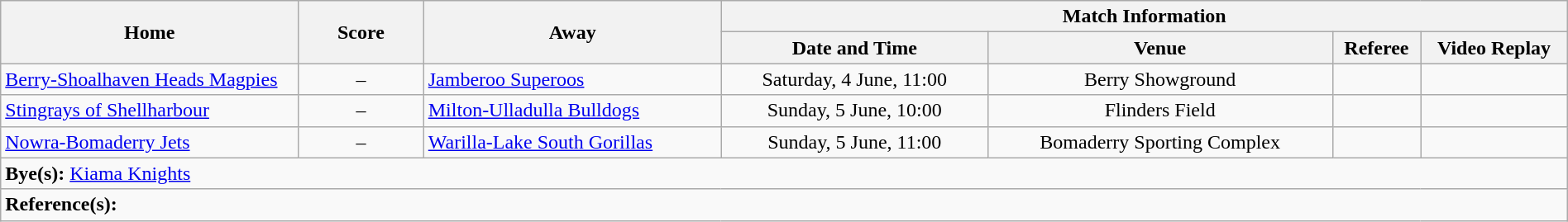<table class="wikitable" width="100% text-align:center;">
<tr>
<th rowspan="2" width="19%">Home</th>
<th rowspan="2" width="8%">Score</th>
<th rowspan="2" width="19%">Away</th>
<th colspan="4">Match Information</th>
</tr>
<tr bgcolor="#CCCCCC">
<th width="17%">Date and Time</th>
<th width="22%">Venue</th>
<th>Referee</th>
<th>Video Replay</th>
</tr>
<tr>
<td> <a href='#'>Berry-Shoalhaven Heads Magpies</a></td>
<td style="text-align:center;">–</td>
<td> <a href='#'>Jamberoo Superoos</a></td>
<td style="text-align:center;">Saturday, 4 June, 11:00</td>
<td style="text-align:center;">Berry Showground</td>
<td style="text-align:center;"></td>
<td style="text-align:center;"></td>
</tr>
<tr>
<td> <a href='#'>Stingrays of Shellharbour</a></td>
<td style="text-align:center;">–</td>
<td> <a href='#'>Milton-Ulladulla Bulldogs</a></td>
<td style="text-align:center;">Sunday, 5 June, 10:00</td>
<td style="text-align:center;">Flinders Field</td>
<td style="text-align:center;"></td>
<td style="text-align:center;"></td>
</tr>
<tr>
<td> <a href='#'>Nowra-Bomaderry Jets</a></td>
<td style="text-align:center;">–</td>
<td> <a href='#'>Warilla-Lake South Gorillas</a></td>
<td style="text-align:center;">Sunday, 5 June, 11:00</td>
<td style="text-align:center;">Bomaderry Sporting Complex</td>
<td style="text-align:center;"></td>
<td style="text-align:center;"></td>
</tr>
<tr>
<td colspan="7"><strong>Bye(s):</strong>  <a href='#'>Kiama Knights</a></td>
</tr>
<tr>
<td colspan="7"><strong>Reference(s):</strong></td>
</tr>
</table>
